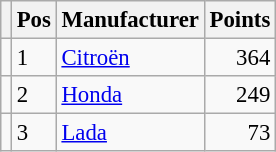<table class="wikitable" style="font-size: 95%;">
<tr>
<th></th>
<th>Pos</th>
<th>Manufacturer</th>
<th>Points</th>
</tr>
<tr>
<td align="left"></td>
<td>1</td>
<td> <a href='#'>Citroën</a></td>
<td align="right">364</td>
</tr>
<tr>
<td align="left"></td>
<td>2</td>
<td> <a href='#'>Honda</a></td>
<td align="right">249</td>
</tr>
<tr>
<td align="left"></td>
<td>3</td>
<td> <a href='#'>Lada</a></td>
<td align="right">73</td>
</tr>
</table>
